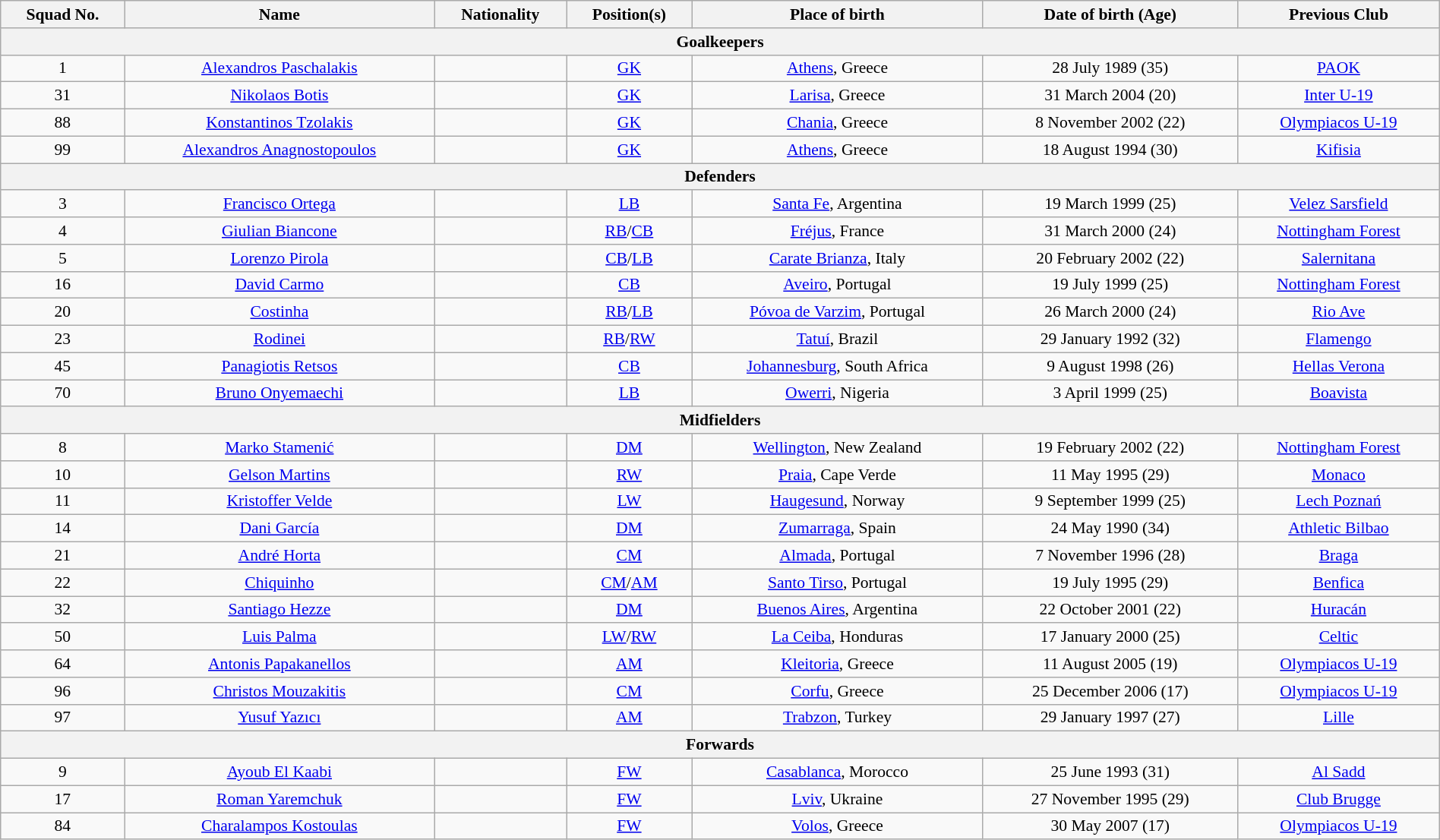<table class="wikitable" style="text-align:center; font-size:90%; width:100%">
<tr>
<th style="text-align:center;">Squad No.</th>
<th style="text-align:center;">Name</th>
<th style="text-align:center;">Nationality</th>
<th style="text-align:center;">Position(s)</th>
<th style="text-align:center;">Place of birth</th>
<th style="text-align:center;">Date of birth (Age)</th>
<th style="text-align:center;">Previous Club</th>
</tr>
<tr>
<th colspan="8" style="text-align:center">Goalkeepers</th>
</tr>
<tr>
<td>1</td>
<td><a href='#'>Alexandros Paschalakis</a></td>
<td></td>
<td><a href='#'>GK</a></td>
<td><a href='#'>Athens</a>, Greece</td>
<td>28 July 1989 (35)</td>
<td> <a href='#'>PAOK</a></td>
</tr>
<tr>
<td>31</td>
<td><a href='#'>Nikolaos Botis</a></td>
<td></td>
<td><a href='#'>GK</a></td>
<td><a href='#'>Larisa</a>, Greece</td>
<td>31 March 2004 (20)</td>
<td> <a href='#'>Inter U-19</a></td>
</tr>
<tr>
<td>88</td>
<td><a href='#'>Konstantinos Tzolakis</a></td>
<td></td>
<td><a href='#'>GK</a></td>
<td><a href='#'>Chania</a>, Greece</td>
<td>8 November 2002 (22)</td>
<td> <a href='#'>Olympiacos U-19</a></td>
</tr>
<tr>
<td>99</td>
<td><a href='#'>Alexandros Anagnostopoulos</a></td>
<td></td>
<td><a href='#'>GK</a></td>
<td><a href='#'>Athens</a>, Greece</td>
<td>18 August 1994 (30)</td>
<td> <a href='#'>Kifisia</a></td>
</tr>
<tr>
<th colspan="8" style="text-align:center">Defenders</th>
</tr>
<tr>
<td>3</td>
<td><a href='#'>Francisco Ortega</a></td>
<td></td>
<td><a href='#'>LB</a></td>
<td><a href='#'>Santa Fe</a>, Argentina</td>
<td>19 March 1999 (25)</td>
<td> <a href='#'>Velez Sarsfield</a></td>
</tr>
<tr>
<td>4</td>
<td><a href='#'>Giulian Biancone</a></td>
<td></td>
<td><a href='#'>RB</a>/<a href='#'>CB</a></td>
<td><a href='#'>Fréjus</a>, France</td>
<td>31 March 2000 (24)</td>
<td> <a href='#'>Nottingham Forest</a></td>
</tr>
<tr>
<td>5</td>
<td><a href='#'>Lorenzo Pirola</a></td>
<td></td>
<td><a href='#'>CB</a>/<a href='#'>LB</a></td>
<td><a href='#'>Carate Brianza</a>, Italy</td>
<td>20 February 2002 (22)</td>
<td> <a href='#'>Salernitana</a></td>
</tr>
<tr>
<td>16</td>
<td><a href='#'>David Carmo</a></td>
<td></td>
<td><a href='#'>CB</a></td>
<td><a href='#'>Aveiro</a>, Portugal</td>
<td>19 July 1999 (25)</td>
<td> <a href='#'>Nottingham Forest</a></td>
</tr>
<tr>
<td>20</td>
<td><a href='#'>Costinha</a></td>
<td></td>
<td><a href='#'>RB</a>/<a href='#'>LB</a></td>
<td><a href='#'>Póvoa de Varzim</a>, Portugal</td>
<td>26 March 2000 (24)</td>
<td> <a href='#'>Rio Ave</a></td>
</tr>
<tr>
<td>23</td>
<td><a href='#'>Rodinei</a></td>
<td></td>
<td><a href='#'>RB</a>/<a href='#'>RW</a></td>
<td><a href='#'>Tatuí</a>, Brazil</td>
<td>29 January 1992 (32)</td>
<td> <a href='#'>Flamengo</a></td>
</tr>
<tr>
<td>45</td>
<td><a href='#'>Panagiotis Retsos</a></td>
<td></td>
<td><a href='#'>CB</a></td>
<td><a href='#'>Johannesburg</a>, South Africa</td>
<td>9 August 1998 (26)</td>
<td> <a href='#'>Hellas Verona</a></td>
</tr>
<tr>
<td>70</td>
<td><a href='#'>Bruno Onyemaechi</a></td>
<td></td>
<td><a href='#'>LB</a></td>
<td><a href='#'>Owerri</a>, Nigeria</td>
<td>3 April 1999 (25)</td>
<td> <a href='#'>Boavista</a></td>
</tr>
<tr>
<th colspan="8" style="text-align:center">Midfielders</th>
</tr>
<tr>
<td>8</td>
<td><a href='#'>Marko Stamenić</a></td>
<td></td>
<td><a href='#'>DM</a></td>
<td><a href='#'>Wellington</a>, New Zealand</td>
<td>19 February 2002 (22)</td>
<td> <a href='#'>Nottingham Forest</a></td>
</tr>
<tr>
<td>10</td>
<td><a href='#'>Gelson Martins</a></td>
<td></td>
<td><a href='#'>RW</a></td>
<td><a href='#'>Praia</a>, Cape Verde</td>
<td>11 May 1995 (29)</td>
<td> <a href='#'>Monaco</a></td>
</tr>
<tr>
<td>11</td>
<td><a href='#'>Kristoffer Velde</a></td>
<td></td>
<td><a href='#'>LW</a></td>
<td><a href='#'>Haugesund</a>, Norway</td>
<td>9 September 1999 (25)</td>
<td> <a href='#'>Lech Poznań</a></td>
</tr>
<tr>
<td>14</td>
<td><a href='#'>Dani García</a></td>
<td></td>
<td><a href='#'>DM</a></td>
<td><a href='#'>Zumarraga</a>, Spain</td>
<td>24 May 1990 (34)</td>
<td> <a href='#'>Athletic Bilbao</a></td>
</tr>
<tr>
<td>21</td>
<td><a href='#'>André Horta</a></td>
<td></td>
<td><a href='#'>CM</a></td>
<td><a href='#'>Almada</a>, Portugal</td>
<td>7 November 1996 (28)</td>
<td> <a href='#'>Braga</a></td>
</tr>
<tr>
<td>22</td>
<td><a href='#'>Chiquinho</a></td>
<td></td>
<td><a href='#'>CM</a>/<a href='#'>AM</a></td>
<td><a href='#'>Santo Tirso</a>, Portugal</td>
<td>19 July 1995 (29)</td>
<td> <a href='#'>Benfica</a></td>
</tr>
<tr>
<td>32</td>
<td><a href='#'>Santiago Hezze</a></td>
<td></td>
<td><a href='#'>DM</a></td>
<td><a href='#'>Buenos Aires</a>, Argentina</td>
<td>22 October 2001 (22)</td>
<td> <a href='#'>Huracán</a></td>
</tr>
<tr>
<td>50</td>
<td><a href='#'>Luis Palma</a></td>
<td></td>
<td><a href='#'>LW</a>/<a href='#'>RW</a></td>
<td><a href='#'>La Ceiba</a>, Honduras</td>
<td>17 January 2000 (25)</td>
<td> <a href='#'>Celtic</a></td>
</tr>
<tr>
<td>64</td>
<td><a href='#'>Antonis Papakanellos</a></td>
<td></td>
<td><a href='#'>AM</a></td>
<td><a href='#'>Kleitoria</a>, Greece</td>
<td>11 August 2005 (19)</td>
<td> <a href='#'>Olympiacos U-19</a></td>
</tr>
<tr>
<td>96</td>
<td><a href='#'>Christos Mouzakitis</a></td>
<td></td>
<td><a href='#'>CM</a></td>
<td><a href='#'>Corfu</a>, Greece</td>
<td>25 December 2006 (17)</td>
<td> <a href='#'>Olympiacos U-19</a></td>
</tr>
<tr>
<td>97</td>
<td><a href='#'>Yusuf Yazıcı</a></td>
<td></td>
<td><a href='#'>AM</a></td>
<td><a href='#'>Trabzon</a>, Turkey</td>
<td>29 January 1997 (27)</td>
<td> <a href='#'>Lille</a></td>
</tr>
<tr>
<th colspan="8" style="text-align:center">Forwards</th>
</tr>
<tr>
<td>9</td>
<td><a href='#'>Ayoub El Kaabi</a></td>
<td></td>
<td><a href='#'>FW</a></td>
<td><a href='#'>Casablanca</a>, Morocco</td>
<td>25 June 1993 (31)</td>
<td> <a href='#'>Al Sadd</a></td>
</tr>
<tr>
<td>17</td>
<td><a href='#'>Roman Yaremchuk</a></td>
<td></td>
<td><a href='#'>FW</a></td>
<td><a href='#'>Lviv</a>, Ukraine</td>
<td>27 November 1995 (29)</td>
<td> <a href='#'>Club Brugge</a></td>
</tr>
<tr>
<td>84</td>
<td><a href='#'>Charalampos Kostoulas</a></td>
<td></td>
<td><a href='#'>FW</a></td>
<td><a href='#'>Volos</a>, Greece</td>
<td>30 May 2007 (17)</td>
<td> <a href='#'>Olympiacos U-19</a></td>
</tr>
</table>
